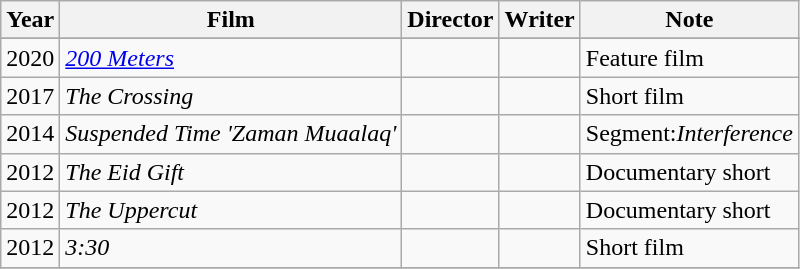<table class="wikitable sortable" style="text-align:left">
<tr>
<th>Year</th>
<th>Film</th>
<th>Director</th>
<th>Writer</th>
<th>Note</th>
</tr>
<tr>
</tr>
<tr>
<td>2020</td>
<td><em><a href='#'>200 Meters</a></em></td>
<td></td>
<td></td>
<td>Feature film</td>
</tr>
<tr>
<td>2017</td>
<td><em>The Crossing</em></td>
<td></td>
<td></td>
<td>Short film</td>
</tr>
<tr>
<td>2014</td>
<td><em>Suspended Time 'Zaman Muaalaq' </em></td>
<td></td>
<td></td>
<td>Segment:<em>Interference</em></td>
</tr>
<tr>
<td>2012</td>
<td><em>The Eid Gift</em></td>
<td></td>
<td></td>
<td>Documentary short</td>
</tr>
<tr>
<td>2012</td>
<td><em>The Uppercut</em></td>
<td></td>
<td></td>
<td>Documentary short</td>
</tr>
<tr>
<td>2012</td>
<td><em>3:30</em></td>
<td></td>
<td></td>
<td>Short film</td>
</tr>
<tr>
</tr>
</table>
